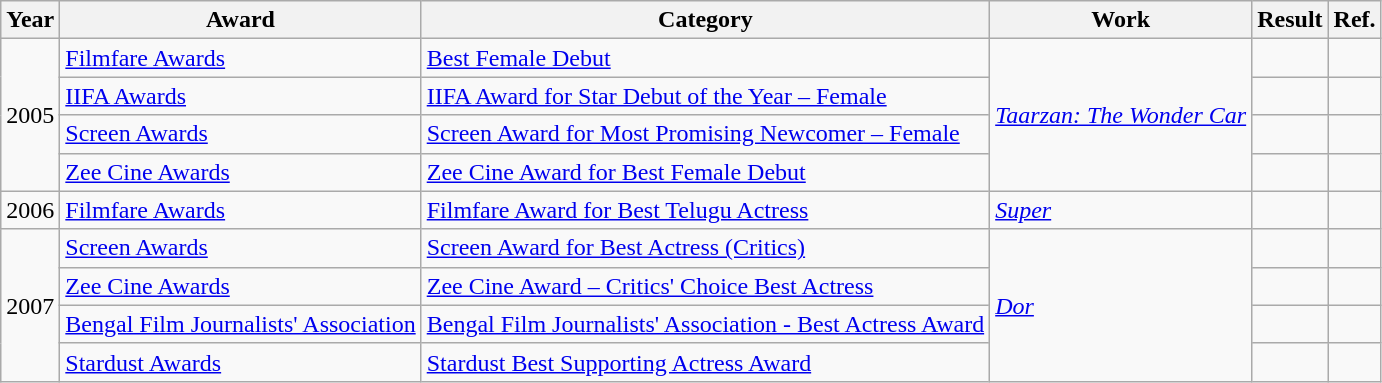<table class="wikitable">
<tr>
<th>Year</th>
<th>Award</th>
<th>Category</th>
<th>Work</th>
<th>Result</th>
<th>Ref.</th>
</tr>
<tr>
<td rowspan="4">2005</td>
<td><a href='#'>Filmfare Awards</a></td>
<td><a href='#'>Best Female Debut</a></td>
<td rowspan="4"><em><a href='#'>Taarzan: The Wonder Car</a></em></td>
<td></td>
<td></td>
</tr>
<tr>
<td><a href='#'>IIFA Awards</a></td>
<td><a href='#'>IIFA Award for Star Debut of the Year – Female</a></td>
<td></td>
<td></td>
</tr>
<tr>
<td><a href='#'>Screen Awards</a></td>
<td><a href='#'>Screen Award for Most Promising Newcomer – Female</a></td>
<td></td>
<td></td>
</tr>
<tr>
<td><a href='#'>Zee Cine Awards</a></td>
<td><a href='#'>Zee Cine Award for Best Female Debut</a></td>
<td></td>
<td></td>
</tr>
<tr>
<td>2006</td>
<td><a href='#'>Filmfare Awards</a></td>
<td><a href='#'>Filmfare Award for Best Telugu Actress</a></td>
<td><em><a href='#'>Super</a></em></td>
<td></td>
<td></td>
</tr>
<tr>
<td rowspan="4">2007</td>
<td><a href='#'>Screen Awards</a></td>
<td><a href='#'>Screen Award for Best Actress (Critics)</a></td>
<td rowspan="4"><em><a href='#'>Dor</a></em></td>
<td></td>
<td></td>
</tr>
<tr>
<td><a href='#'>Zee Cine Awards</a></td>
<td><a href='#'>Zee Cine Award – Critics' Choice Best Actress</a></td>
<td></td>
<td></td>
</tr>
<tr>
<td><a href='#'>Bengal Film Journalists' Association</a></td>
<td><a href='#'>Bengal Film Journalists' Association - Best Actress Award</a></td>
<td></td>
<td></td>
</tr>
<tr>
<td><a href='#'>Stardust Awards</a></td>
<td><a href='#'>Stardust Best Supporting Actress Award</a></td>
<td></td>
<td></td>
</tr>
</table>
